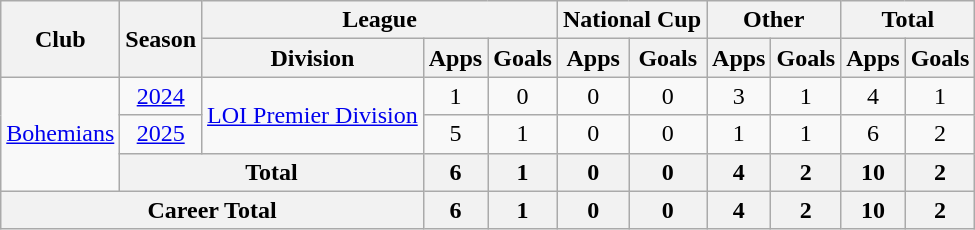<table class=wikitable style="text-align: center">
<tr>
<th rowspan=2>Club</th>
<th rowspan=2>Season</th>
<th colspan=3>League</th>
<th colspan=2>National Cup</th>
<th colspan=2>Other</th>
<th colspan=2>Total</th>
</tr>
<tr>
<th>Division</th>
<th>Apps</th>
<th>Goals</th>
<th>Apps</th>
<th>Goals</th>
<th>Apps</th>
<th>Goals</th>
<th>Apps</th>
<th>Goals</th>
</tr>
<tr>
<td rowspan="3"><a href='#'>Bohemians</a></td>
<td><a href='#'>2024</a></td>
<td rowspan="2"><a href='#'>LOI Premier Division</a></td>
<td>1</td>
<td>0</td>
<td>0</td>
<td>0</td>
<td>3</td>
<td>1</td>
<td>4</td>
<td>1</td>
</tr>
<tr>
<td><a href='#'>2025</a></td>
<td>5</td>
<td>1</td>
<td>0</td>
<td>0</td>
<td>1</td>
<td>1</td>
<td>6</td>
<td>2</td>
</tr>
<tr>
<th colspan="2">Total</th>
<th>6</th>
<th>1</th>
<th>0</th>
<th>0</th>
<th>4</th>
<th>2</th>
<th>10</th>
<th>2</th>
</tr>
<tr>
<th colspan="3">Career Total</th>
<th>6</th>
<th>1</th>
<th>0</th>
<th>0</th>
<th>4</th>
<th>2</th>
<th>10</th>
<th>2</th>
</tr>
</table>
